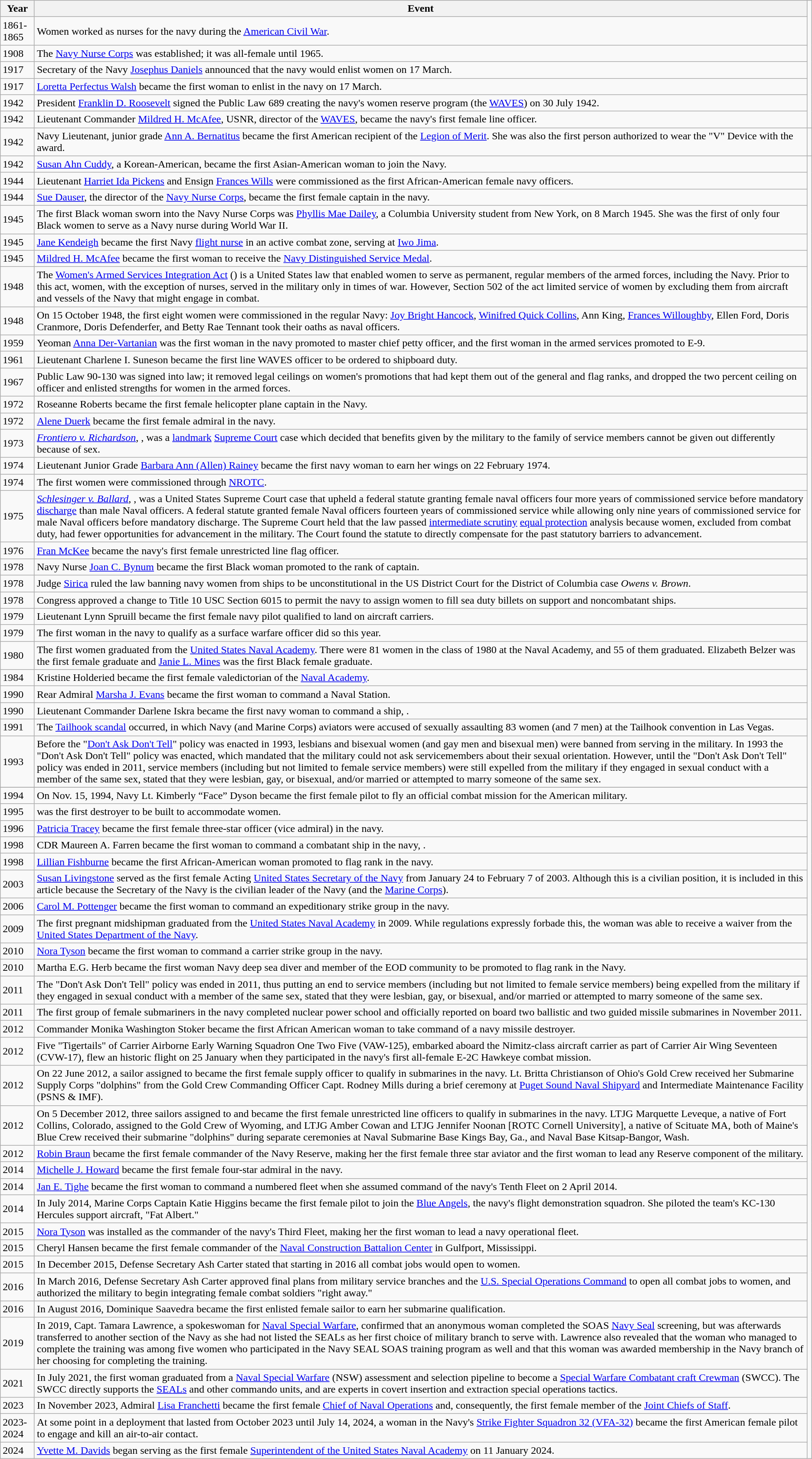<table class="wikitable">
<tr>
<th>Year</th>
<th>Event</th>
</tr>
<tr>
<td>1861-1865</td>
<td>Women worked as nurses for the navy during the <a href='#'>American Civil War</a>.</td>
</tr>
<tr>
<td>1908</td>
<td>The <a href='#'>Navy Nurse Corps</a> was established; it was all-female until 1965.</td>
</tr>
<tr>
<td>1917</td>
<td>Secretary of the Navy <a href='#'>Josephus Daniels</a> announced that the navy would enlist women on 17 March.</td>
</tr>
<tr>
<td>1917</td>
<td><a href='#'>Loretta Perfectus Walsh</a> became the first woman to enlist in the navy on 17 March.</td>
</tr>
<tr>
<td>1942</td>
<td>President <a href='#'>Franklin D. Roosevelt</a> signed the Public Law 689 creating the navy's women reserve program (the <a href='#'>WAVES</a>) on 30 July 1942.</td>
</tr>
<tr>
<td>1942</td>
<td>Lieutenant Commander <a href='#'>Mildred H. McAfee</a>, USNR, director of the <a href='#'>WAVES</a>, became the navy's first female line officer.</td>
</tr>
<tr>
<td>1942</td>
<td>Navy Lieutenant, junior grade <a href='#'>Ann A. Bernatitus</a> became the first American recipient of the <a href='#'>Legion of Merit</a>. She was also the first person authorized to wear the "V" Device with the award.</td>
<td></td>
</tr>
<tr>
<td>1942</td>
<td><a href='#'>Susan Ahn Cuddy</a>, a Korean-American, became the first Asian-American woman to join the Navy.</td>
</tr>
<tr>
<td>1944</td>
<td>Lieutenant <a href='#'>Harriet Ida Pickens</a> and Ensign <a href='#'>Frances Wills</a> were commissioned as the first African-American female navy officers.</td>
</tr>
<tr>
<td>1944</td>
<td><a href='#'>Sue Dauser</a>, the director of the <a href='#'>Navy Nurse Corps</a>, became the first female captain in the navy.</td>
</tr>
<tr>
<td>1945</td>
<td>The first Black woman sworn into the Navy Nurse Corps was <a href='#'>Phyllis Mae Dailey</a>, a Columbia University student from New York, on 8 March 1945. She was the first of only four Black women to serve as a Navy nurse during World War II.</td>
</tr>
<tr>
<td>1945</td>
<td><a href='#'>Jane Kendeigh</a> became the first Navy <a href='#'>flight nurse</a> in an active combat zone, serving at <a href='#'>Iwo Jima</a>.</td>
</tr>
<tr>
<td>1945</td>
<td><a href='#'>Mildred H. McAfee</a> became the first woman to receive the <a href='#'>Navy Distinguished Service Medal</a>.</td>
</tr>
<tr>
<td>1948</td>
<td>The <a href='#'>Women's Armed Services Integration Act</a> () is a United States law that enabled women to serve as permanent, regular members of the armed forces, including the Navy. Prior to this act, women, with the exception of nurses, served in the military only in times of war. However, Section 502 of the act limited service of women by excluding them from aircraft and vessels of the Navy that might engage in combat.</td>
</tr>
<tr>
<td>1948</td>
<td>On 15 October 1948, the first eight women were commissioned in the regular Navy: <a href='#'>Joy Bright Hancock</a>, <a href='#'>Winifred Quick Collins</a>, Ann King, <a href='#'>Frances Willoughby</a>, Ellen Ford, Doris Cranmore, Doris Defenderfer, and Betty Rae Tennant took their oaths as naval officers.</td>
</tr>
<tr>
<td>1959</td>
<td>Yeoman <a href='#'>Anna Der-Vartanian</a> was the first woman in the navy promoted to master chief petty officer, and the first woman in the armed services promoted to E-9.</td>
</tr>
<tr>
<td>1961</td>
<td>Lieutenant Charlene I. Suneson became the first line WAVES officer to be ordered to shipboard duty.</td>
</tr>
<tr>
<td>1967</td>
<td>Public Law 90-130 was signed into law; it removed legal ceilings on women's promotions that had kept them out of the general and flag ranks, and dropped the two percent ceiling on officer and enlisted strengths for women in the armed forces.</td>
</tr>
<tr>
<td>1972</td>
<td>Roseanne Roberts became the first female helicopter plane captain in the Navy.</td>
</tr>
<tr>
<td>1972</td>
<td><a href='#'>Alene Duerk</a> became the first female admiral in the navy.</td>
</tr>
<tr>
<td>1973</td>
<td><em><a href='#'>Frontiero v. Richardson</a></em>, , was a <a href='#'>landmark</a> <a href='#'>Supreme Court</a> case which decided that benefits given by the military to the family of service members cannot be given out differently because of sex.</td>
</tr>
<tr>
<td>1974</td>
<td>Lieutenant Junior Grade <a href='#'>Barbara Ann (Allen) Rainey</a> became the first navy woman to earn her wings on 22 February 1974.</td>
</tr>
<tr>
<td>1974</td>
<td>The first women were commissioned through <a href='#'>NROTC</a>.</td>
</tr>
<tr>
<td>1975</td>
<td><em><a href='#'>Schlesinger v. Ballard</a></em>, , was a United States Supreme Court case that upheld a federal statute granting female naval officers four more years of commissioned service before mandatory <a href='#'>discharge</a> than male Naval officers. A federal statute granted female Naval officers fourteen years of commissioned service while allowing only nine years of commissioned service for male Naval officers before mandatory discharge. The Supreme Court held that the law passed <a href='#'>intermediate scrutiny</a> <a href='#'>equal protection</a> analysis because women, excluded from combat duty, had fewer opportunities for advancement in the military. The Court found the statute to directly compensate for the past statutory barriers to advancement.</td>
</tr>
<tr>
<td>1976</td>
<td><a href='#'>Fran McKee</a> became the navy's first female unrestricted line flag officer.</td>
</tr>
<tr>
<td>1978</td>
<td>Navy Nurse <a href='#'>Joan C. Bynum</a> became the first Black woman promoted to the rank of captain.</td>
</tr>
<tr>
<td>1978</td>
<td>Judge <a href='#'>Sirica</a> ruled the law banning navy women from ships to be unconstitutional in the US District Court for the District of Columbia case <em>Owens v. Brown</em>.</td>
</tr>
<tr>
<td>1978</td>
<td>Congress approved a change to Title 10 USC Section 6015 to permit the navy to assign women to fill sea duty billets on support and noncombatant ships.</td>
</tr>
<tr>
<td>1979</td>
<td>Lieutenant Lynn Spruill became the first female navy pilot qualified to land on aircraft carriers.</td>
</tr>
<tr>
<td>1979</td>
<td>The first woman in the navy to qualify as a surface warfare officer did so this year.</td>
</tr>
<tr>
<td>1980</td>
<td>The first women graduated from the <a href='#'>United States Naval Academy</a>. There were 81 women in the class of 1980 at the Naval Academy, and 55 of them graduated. Elizabeth Belzer was the first female graduate and <a href='#'>Janie L. Mines</a> was the first Black female graduate.</td>
</tr>
<tr>
<td>1984</td>
<td>Kristine Holderied became the first female valedictorian of the <a href='#'>Naval Academy</a>.</td>
</tr>
<tr>
<td>1990</td>
<td>Rear Admiral <a href='#'>Marsha J. Evans</a> became the first woman to command a Naval Station.</td>
</tr>
<tr>
<td>1990</td>
<td>Lieutenant Commander Darlene Iskra  became the first navy woman to command a ship, .</td>
</tr>
<tr>
<td>1991</td>
<td>The <a href='#'>Tailhook scandal</a> occurred, in which Navy (and Marine Corps) aviators were accused of sexually assaulting 83 women (and 7 men) at the Tailhook convention in Las Vegas.</td>
</tr>
<tr>
<td>1993</td>
<td>Before the "<a href='#'>Don't Ask Don't Tell</a>" policy was enacted in 1993, lesbians and bisexual women (and gay men and bisexual men) were banned from serving in the military. In 1993 the "Don't Ask Don't Tell" policy was enacted, which mandated that the military could not ask servicemembers about their sexual orientation. However, until the "Don't Ask Don't Tell" policy was ended in 2011, service members (including but not limited to female service members) were still expelled from the military if they engaged in sexual conduct with a member of the same sex, stated that they were lesbian, gay, or bisexual, and/or married or attempted to marry someone of the same sex.</td>
</tr>
<tr>
</tr>
<tr>
<td>1994</td>
<td>On Nov. 15, 1994, Navy Lt. Kimberly “Face” Dyson became the first female pilot to fly an official combat mission for the American military.</td>
</tr>
<tr>
<td>1995</td>
<td> was the first destroyer to be built to accommodate women.</td>
</tr>
<tr>
<td>1996</td>
<td><a href='#'>Patricia Tracey</a> became the first female three-star officer (vice admiral) in the navy.</td>
</tr>
<tr>
<td>1998</td>
<td>CDR Maureen A. Farren became the first woman to command a combatant ship in the navy, .</td>
</tr>
<tr>
<td>1998</td>
<td><a href='#'>Lillian Fishburne</a> became the first African-American woman promoted to flag rank in the navy.</td>
</tr>
<tr>
<td>2003</td>
<td><a href='#'>Susan Livingstone</a> served as the first female Acting <a href='#'>United States Secretary of the Navy</a> from January 24 to February 7 of 2003. Although this is a civilian position, it is included in this article because the Secretary of the Navy is the civilian leader of the Navy (and the <a href='#'>Marine Corps</a>).</td>
</tr>
<tr>
<td>2006</td>
<td><a href='#'>Carol M. Pottenger</a> became the first woman to command an expeditionary strike group in the navy.</td>
</tr>
<tr>
<td>2009</td>
<td>The first pregnant midshipman graduated from the <a href='#'>United States Naval Academy</a> in 2009. While regulations expressly forbade this, the woman was able to receive a waiver from the <a href='#'>United States Department of the Navy</a>.</td>
</tr>
<tr>
<td>2010</td>
<td><a href='#'>Nora Tyson</a> became the first woman to command a carrier strike group in the navy.</td>
</tr>
<tr>
<td>2010</td>
<td>Martha E.G. Herb became the first woman Navy deep sea diver and member of the EOD community to be promoted to flag rank in the Navy.</td>
</tr>
<tr>
<td>2011</td>
<td>The "Don't Ask Don't Tell" policy was ended in 2011, thus putting an end to service members (including but not limited to female service members) being expelled from the military if they engaged in sexual conduct with a member of the same sex, stated that they were lesbian, gay, or bisexual, and/or married or attempted to marry someone of the same sex.</td>
</tr>
<tr>
<td>2011</td>
<td>The first group of female submariners in the navy completed nuclear power school and officially reported on board two ballistic and two guided missile submarines in November 2011.</td>
</tr>
<tr>
<td>2012</td>
<td>Commander Monika Washington Stoker became the first African American woman to take command of a navy missile destroyer.</td>
</tr>
<tr>
<td>2012</td>
<td>Five "Tigertails" of Carrier Airborne Early Warning Squadron One Two Five (VAW-125), embarked aboard the Nimitz-class aircraft carrier  as part of Carrier Air Wing Seventeen (CVW-17), flew an historic flight on 25 January when they participated in the navy's first all-female E-2C Hawkeye combat mission.</td>
</tr>
<tr>
<td>2012</td>
<td>On 22 June 2012, a sailor assigned to  became the first female supply officer to qualify in submarines in the navy. Lt. Britta Christianson of Ohio's Gold Crew received her Submarine Supply Corps "dolphins" from the Gold Crew Commanding Officer Capt. Rodney Mills during a brief ceremony at <a href='#'>Puget Sound Naval Shipyard</a> and Intermediate Maintenance Facility (PSNS & IMF).</td>
</tr>
<tr>
<td>2012</td>
<td>On 5 December 2012, three sailors assigned to  and  became the first female unrestricted line officers to qualify in submarines in the navy. LTJG Marquette Leveque, a native of Fort Collins, Colorado, assigned to the Gold Crew of Wyoming, and LTJG Amber Cowan and LTJG Jennifer Noonan [ROTC Cornell University], a native of Scituate MA, both of Maine's Blue Crew received their submarine "dolphins" during separate ceremonies at Naval Submarine Base Kings Bay, Ga., and Naval Base Kitsap-Bangor, Wash.</td>
</tr>
<tr>
<td>2012</td>
<td><a href='#'>Robin Braun</a> became the first female commander of the Navy Reserve, making her the first female three star aviator and the first woman to lead any Reserve component of the military.</td>
</tr>
<tr>
<td>2014</td>
<td><a href='#'>Michelle J. Howard</a> became the first female four-star admiral in the navy.</td>
</tr>
<tr>
<td>2014</td>
<td><a href='#'>Jan E. Tighe</a> became the first woman to command a numbered fleet when she assumed command of the navy's Tenth Fleet on 2 April 2014.</td>
</tr>
<tr>
<td>2014</td>
<td>In July 2014, Marine Corps Captain Katie Higgins became the first female pilot to join the <a href='#'>Blue Angels</a>, the navy's flight demonstration squadron. She piloted the team's KC-130 Hercules support aircraft, "Fat Albert."</td>
</tr>
<tr>
<td>2015</td>
<td><a href='#'>Nora Tyson</a> was installed as the commander of the navy's Third Fleet, making her the first woman to lead a navy operational fleet.</td>
</tr>
<tr>
<td>2015</td>
<td>Cheryl Hansen became the first female commander of the <a href='#'>Naval Construction Battalion Center</a> in Gulfport, Mississippi.</td>
</tr>
<tr>
<td>2015</td>
<td>In December 2015, Defense Secretary Ash Carter stated that starting in 2016 all combat jobs would open to women.</td>
</tr>
<tr>
<td>2016</td>
<td>In March 2016, Defense Secretary Ash Carter approved final plans from military service branches and the <a href='#'>U.S. Special Operations Command</a> to open all combat jobs to women, and authorized the military to begin integrating female combat soldiers "right away."</td>
</tr>
<tr>
<td>2016</td>
<td>In August 2016, Dominique Saavedra became the first enlisted female sailor to earn her submarine qualification.</td>
</tr>
<tr>
<td>2019</td>
<td>In 2019, Capt. Tamara Lawrence, a spokeswoman for <a href='#'>Naval Special Warfare</a>, confirmed that an anonymous woman completed the SOAS <a href='#'>Navy Seal</a> screening, but was afterwards transferred to another section of the Navy as she had not listed the SEALs as her first choice of military branch to serve with. Lawrence also revealed that the woman who managed to complete the training was among five women who participated in the Navy SEAL SOAS training program as well and that this woman was awarded membership in the Navy branch of her choosing for completing the training.</td>
</tr>
<tr>
<td>2021</td>
<td>In July 2021, the first woman graduated from a <a href='#'>Naval Special Warfare</a> (NSW) assessment and selection pipeline to become a <a href='#'>Special Warfare Combatant craft Crewman</a> (SWCC). The SWCC directly supports the <a href='#'>SEALs</a> and other commando units, and are experts in covert insertion and extraction special operations tactics.</td>
</tr>
<tr>
<td>2023</td>
<td>In November 2023, Admiral <a href='#'>Lisa Franchetti</a> became the first female <a href='#'>Chief of Naval Operations</a> and, consequently, the first female member of the <a href='#'>Joint Chiefs of Staff</a>.</td>
</tr>
<tr>
<td>2023-2024</td>
<td>At some point in a deployment that lasted from October 2023 until July 14, 2024, a woman in the Navy's <a href='#'>Strike Fighter Squadron 32 (VFA-32)</a> became the first American female pilot to engage and kill an air-to-air contact.</td>
</tr>
<tr>
<td>2024</td>
<td><a href='#'>Yvette M. Davids</a> began serving as the first female <a href='#'>Superintendent of the United States Naval Academy</a> on 11 January 2024.</td>
</tr>
</table>
